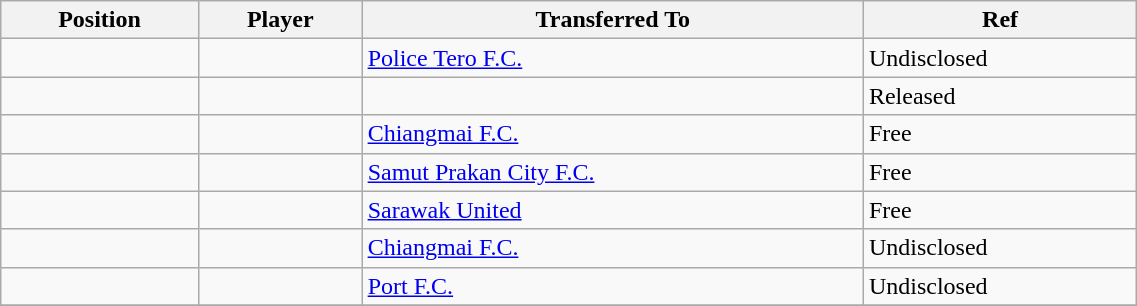<table class="wikitable sortable" style="width:60%; text-align:center; font-size:100%; text-align:left;">
<tr>
<th><strong>Position</strong></th>
<th><strong>Player</strong></th>
<th><strong>Transferred To</strong></th>
<th><strong>Ref</strong></th>
</tr>
<tr>
<td></td>
<td></td>
<td> <a href='#'>Police Tero F.C.</a></td>
<td>Undisclosed</td>
</tr>
<tr>
<td></td>
<td></td>
<td></td>
<td>Released </td>
</tr>
<tr>
<td></td>
<td></td>
<td> <a href='#'>Chiangmai F.C.</a></td>
<td>Free </td>
</tr>
<tr>
<td></td>
<td></td>
<td> <a href='#'>Samut Prakan City F.C.</a></td>
<td>Free </td>
</tr>
<tr>
<td></td>
<td></td>
<td> <a href='#'>Sarawak United</a></td>
<td>Free </td>
</tr>
<tr>
<td></td>
<td></td>
<td> <a href='#'>Chiangmai F.C.</a></td>
<td>Undisclosed </td>
</tr>
<tr>
<td></td>
<td></td>
<td> <a href='#'>Port F.C.</a></td>
<td>Undisclosed </td>
</tr>
<tr>
</tr>
</table>
